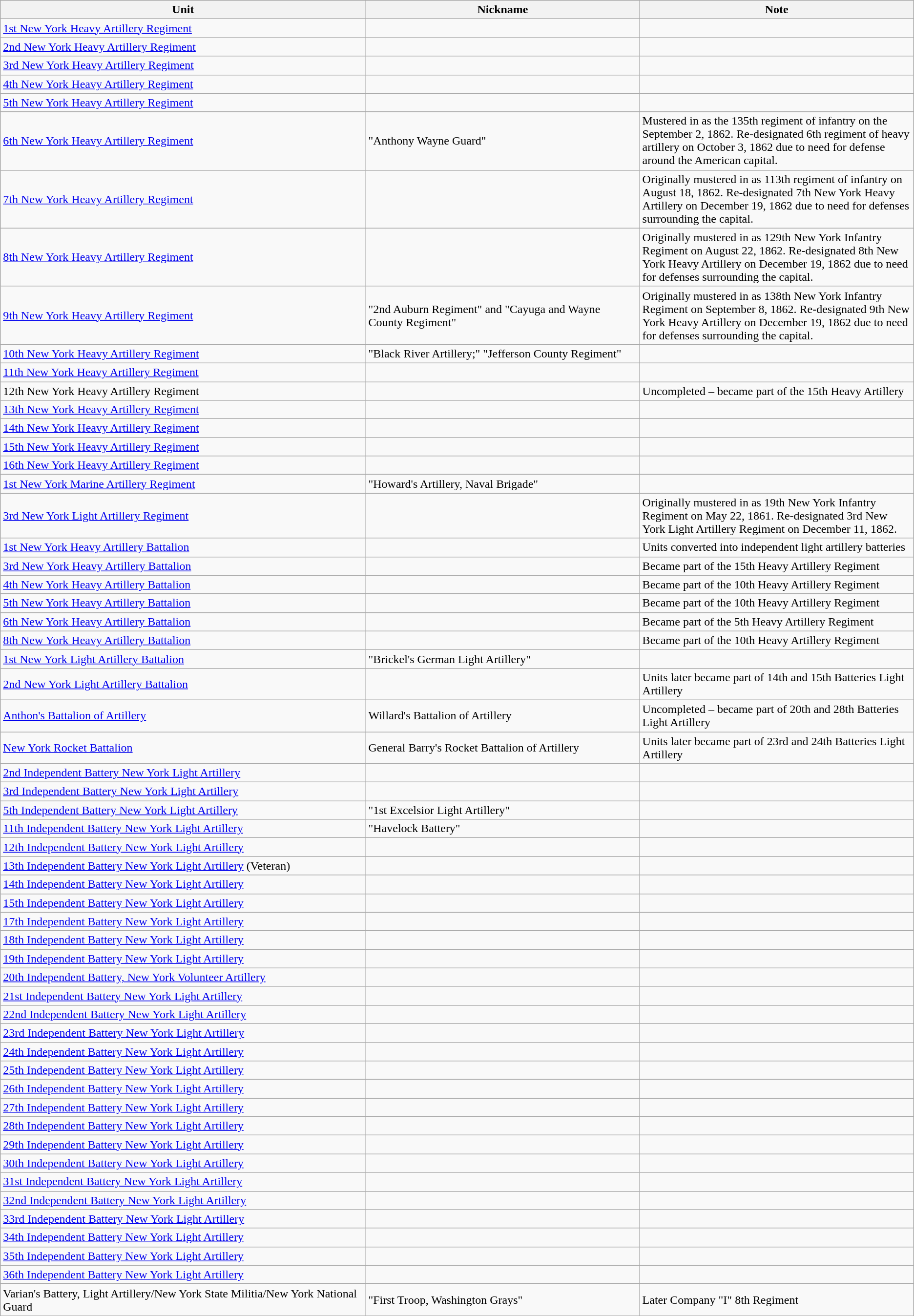<table class="wikitable sortable">
<tr>
<th width="40%">Unit</th>
<th width="30%">Nickname</th>
<th width="30%">Note</th>
</tr>
<tr>
<td><a href='#'>1st New York Heavy Artillery Regiment</a></td>
<td></td>
<td></td>
</tr>
<tr>
<td><a href='#'>2nd New York Heavy Artillery Regiment</a></td>
<td></td>
<td></td>
</tr>
<tr>
<td><a href='#'>3rd New York Heavy Artillery Regiment</a></td>
<td></td>
<td></td>
</tr>
<tr>
<td><a href='#'>4th New York Heavy Artillery Regiment</a></td>
<td></td>
<td></td>
</tr>
<tr>
<td><a href='#'>5th New York Heavy Artillery Regiment</a></td>
<td></td>
<td></td>
</tr>
<tr>
<td><a href='#'>6th New York Heavy Artillery Regiment</a></td>
<td>"Anthony Wayne Guard"</td>
<td>Mustered in as the 135th regiment of infantry on the September 2, 1862. Re-designated 6th regiment of heavy artillery on October 3, 1862 due to need for defense around the American capital.</td>
</tr>
<tr>
<td><a href='#'>7th New York Heavy Artillery Regiment</a></td>
<td></td>
<td>Originally mustered in as 113th regiment of infantry on August 18, 1862.  Re-designated 7th New York Heavy Artillery on December 19, 1862 due to need for defenses surrounding the capital.</td>
</tr>
<tr>
<td><a href='#'>8th New York Heavy Artillery Regiment</a></td>
<td></td>
<td>Originally mustered in as 129th New York Infantry Regiment on August 22, 1862.  Re-designated 8th New York Heavy Artillery on December 19, 1862 due to need for defenses surrounding the capital.</td>
</tr>
<tr>
<td><a href='#'>9th New York Heavy Artillery Regiment</a></td>
<td>"2nd Auburn Regiment" and "Cayuga and Wayne County Regiment"</td>
<td>Originally mustered in as 138th New York Infantry Regiment on September 8, 1862.  Re-designated 9th New York Heavy Artillery on December 19, 1862 due to need for defenses surrounding the capital.</td>
</tr>
<tr>
<td><a href='#'>10th New York Heavy Artillery Regiment</a></td>
<td>"Black River Artillery;" "Jefferson County Regiment"</td>
<td></td>
</tr>
<tr>
<td><a href='#'>11th New York Heavy Artillery Regiment</a></td>
<td></td>
<td></td>
</tr>
<tr>
<td>12th New York Heavy Artillery Regiment</td>
<td></td>
<td>Uncompleted – became part of the 15th Heavy Artillery</td>
</tr>
<tr>
<td><a href='#'>13th New York Heavy Artillery Regiment</a></td>
<td></td>
<td></td>
</tr>
<tr>
<td><a href='#'>14th New York Heavy Artillery Regiment</a></td>
<td></td>
<td></td>
</tr>
<tr>
<td><a href='#'>15th New York Heavy Artillery Regiment</a></td>
<td></td>
<td></td>
</tr>
<tr>
<td><a href='#'>16th New York Heavy Artillery Regiment</a></td>
<td></td>
<td></td>
</tr>
<tr>
<td><a href='#'>1st New York Marine Artillery Regiment</a></td>
<td>"Howard's Artillery, Naval Brigade"</td>
<td></td>
</tr>
<tr>
<td><a href='#'>3rd New York Light Artillery Regiment</a></td>
<td></td>
<td>Originally mustered in as 19th New York Infantry Regiment on May 22, 1861. Re-designated 3rd New York Light Artillery Regiment on December 11, 1862.</td>
</tr>
<tr>
<td><a href='#'>1st New York Heavy Artillery Battalion</a></td>
<td></td>
<td>Units converted into independent light artillery batteries</td>
</tr>
<tr>
<td><a href='#'>3rd New York Heavy Artillery Battalion</a></td>
<td></td>
<td>Became part of the 15th Heavy Artillery Regiment</td>
</tr>
<tr>
<td><a href='#'>4th New York Heavy Artillery Battalion</a></td>
<td></td>
<td>Became part of the 10th Heavy Artillery Regiment</td>
</tr>
<tr>
<td><a href='#'>5th New York Heavy Artillery Battalion</a></td>
<td></td>
<td>Became part of the 10th Heavy Artillery Regiment</td>
</tr>
<tr>
<td><a href='#'>6th New York Heavy Artillery Battalion</a></td>
<td></td>
<td>Became part of the 5th Heavy Artillery Regiment</td>
</tr>
<tr>
<td><a href='#'>8th New York Heavy Artillery Battalion</a></td>
<td></td>
<td>Became part of the 10th Heavy Artillery Regiment</td>
</tr>
<tr>
<td><a href='#'>1st New York Light Artillery Battalion</a></td>
<td>"Brickel's German Light Artillery"</td>
<td></td>
</tr>
<tr>
<td><a href='#'>2nd New York Light Artillery Battalion</a></td>
<td></td>
<td>Units later became part of 14th and 15th Batteries Light Artillery</td>
</tr>
<tr>
<td><a href='#'>Anthon's Battalion of Artillery</a></td>
<td>Willard's Battalion of Artillery</td>
<td>Uncompleted – became part of 20th and 28th Batteries Light Artillery</td>
</tr>
<tr>
<td><a href='#'>New York Rocket Battalion</a></td>
<td>General Barry's Rocket Battalion of Artillery</td>
<td>Units later became part of 23rd and 24th Batteries Light Artillery</td>
</tr>
<tr>
<td><a href='#'>2nd Independent Battery New York Light Artillery</a></td>
<td></td>
<td></td>
</tr>
<tr>
<td><a href='#'>3rd Independent Battery New York Light Artillery</a></td>
<td></td>
<td></td>
</tr>
<tr>
<td><a href='#'>5th Independent Battery New York Light Artillery</a></td>
<td>"1st Excelsior Light Artillery"</td>
<td></td>
</tr>
<tr>
<td><a href='#'>11th Independent Battery New York Light Artillery</a></td>
<td>"Havelock Battery"</td>
<td></td>
</tr>
<tr>
<td><a href='#'>12th Independent Battery New York Light Artillery</a></td>
<td></td>
<td></td>
</tr>
<tr>
<td><a href='#'>13th Independent Battery New York Light Artillery</a> (Veteran)</td>
<td></td>
<td></td>
</tr>
<tr>
<td><a href='#'>14th Independent Battery New York Light Artillery</a></td>
<td></td>
<td></td>
</tr>
<tr>
<td><a href='#'>15th Independent Battery New York Light Artillery</a></td>
<td></td>
<td></td>
</tr>
<tr>
<td><a href='#'>17th Independent Battery New York Light Artillery</a></td>
<td></td>
<td></td>
</tr>
<tr>
<td><a href='#'>18th Independent Battery New York Light Artillery</a></td>
<td></td>
<td></td>
</tr>
<tr>
<td><a href='#'>19th Independent Battery New York Light Artillery</a></td>
<td></td>
<td></td>
</tr>
<tr>
<td><a href='#'>20th Independent Battery, New York Volunteer Artillery</a></td>
<td></td>
<td></td>
</tr>
<tr>
<td><a href='#'>21st Independent Battery New York Light Artillery</a></td>
<td></td>
<td></td>
</tr>
<tr>
<td><a href='#'>22nd Independent Battery New York Light Artillery</a></td>
<td></td>
<td></td>
</tr>
<tr>
<td><a href='#'>23rd Independent Battery New York Light Artillery</a></td>
<td></td>
<td></td>
</tr>
<tr>
<td><a href='#'>24th Independent Battery New York Light Artillery</a></td>
<td></td>
<td></td>
</tr>
<tr>
<td><a href='#'>25th Independent Battery New York Light Artillery</a></td>
<td></td>
<td></td>
</tr>
<tr>
<td><a href='#'>26th Independent Battery New York Light Artillery</a></td>
<td></td>
<td></td>
</tr>
<tr>
<td><a href='#'>27th Independent Battery New York Light Artillery</a></td>
<td></td>
<td></td>
</tr>
<tr>
<td><a href='#'>28th Independent Battery New York Light Artillery</a></td>
<td></td>
<td></td>
</tr>
<tr>
<td><a href='#'>29th Independent Battery New York Light Artillery</a></td>
<td></td>
<td></td>
</tr>
<tr>
<td><a href='#'>30th Independent Battery New York Light Artillery</a></td>
<td></td>
<td></td>
</tr>
<tr>
<td><a href='#'>31st Independent Battery New York Light Artillery</a></td>
<td></td>
<td></td>
</tr>
<tr>
<td><a href='#'>32nd Independent Battery New York Light Artillery</a></td>
<td></td>
<td></td>
</tr>
<tr>
<td><a href='#'>33rd Independent Battery New York Light Artillery</a></td>
<td></td>
<td></td>
</tr>
<tr>
<td><a href='#'>34th Independent Battery New York Light Artillery</a></td>
<td></td>
<td></td>
</tr>
<tr>
<td><a href='#'>35th Independent Battery New York Light Artillery</a></td>
<td></td>
<td></td>
</tr>
<tr>
<td><a href='#'>36th Independent Battery New York Light Artillery</a></td>
<td></td>
<td></td>
</tr>
<tr>
<td>Varian's Battery, Light Artillery/New York State Militia/New York National Guard</td>
<td>"First Troop, Washington Grays"</td>
<td>Later Company "I" 8th Regiment</td>
</tr>
<tr>
</tr>
</table>
